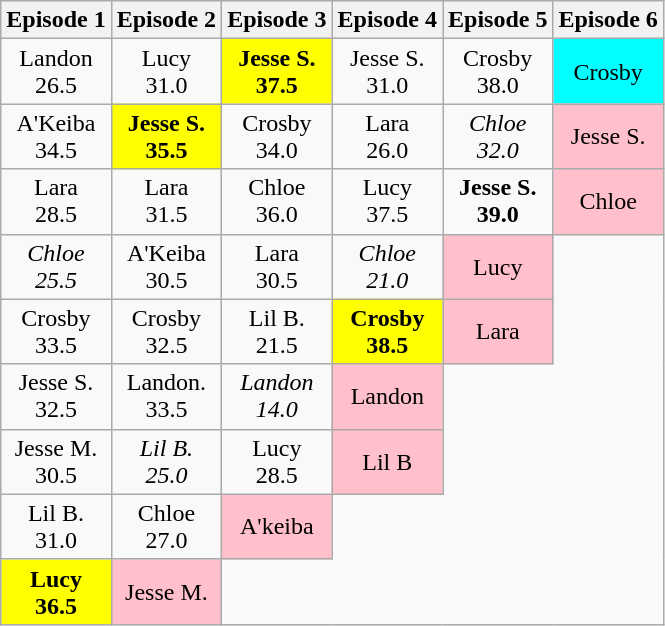<table class="wikitable" style="text-align:center">
<tr>
<th>Episode 1</th>
<th>Episode 2</th>
<th>Episode 3</th>
<th>Episode 4</th>
<th>Episode 5</th>
<th>Episode 6</th>
</tr>
<tr>
<td>Landon<br>26.5</td>
<td>Lucy<br>31.0</td>
<td style="background-color:yellow;"><strong>Jesse S.<br>37.5</strong></td>
<td>Jesse S.<br>31.0</td>
<td>Crosby<br>38.0</td>
<td style="background-color:cyan;">Crosby</td>
</tr>
<tr>
<td>A'Keiba<br>34.5</td>
<td style="background-color:yellow;"><strong>Jesse S.<br>35.5</strong></td>
<td>Crosby<br>34.0</td>
<td>Lara<br>26.0</td>
<td><em>Chloe<br>32.0</em></td>
<td style="background-color:pink;">Jesse S.</td>
</tr>
<tr>
<td>Lara<br>28.5</td>
<td>Lara<br>31.5</td>
<td>Chloe<br>36.0</td>
<td>Lucy<br>37.5</td>
<td><strong>Jesse S.<br>39.0</strong></td>
<td style="background-color:pink;">Chloe</td>
</tr>
<tr>
<td><em>Chloe<br>25.5</em></td>
<td>A'Keiba<br>30.5</td>
<td>Lara<br>30.5</td>
<td><em>Chloe<br>21.0</em></td>
<td style="background-color:pink;">Lucy</td>
</tr>
<tr>
<td>Crosby<br>33.5</td>
<td>Crosby<br>32.5</td>
<td>Lil B.<br>21.5</td>
<td style="background-color:yellow;"><strong>Crosby<br>38.5</strong></td>
<td style="background-color:pink;">Lara</td>
</tr>
<tr>
<td>Jesse S.<br>32.5</td>
<td>Landon.<br>33.5</td>
<td><em>Landon<br>14.0</em></td>
<td style="background-color:pink;">Landon</td>
</tr>
<tr>
<td>Jesse M.<br>30.5</td>
<td><em>Lil B.<br>25.0</em></td>
<td>Lucy<br>28.5</td>
<td style="background-color:pink;">Lil B</td>
</tr>
<tr>
<td>Lil B.<br>31.0</td>
<td>Chloe<br>27.0</td>
<td style="background-color:pink;">A'keiba</td>
</tr>
<tr>
<td style="background-color:yellow;"><strong>Lucy<br>36.5<strong><em></td>
<td style="background-color:pink;">Jesse M.</td>
</tr>
</table>
